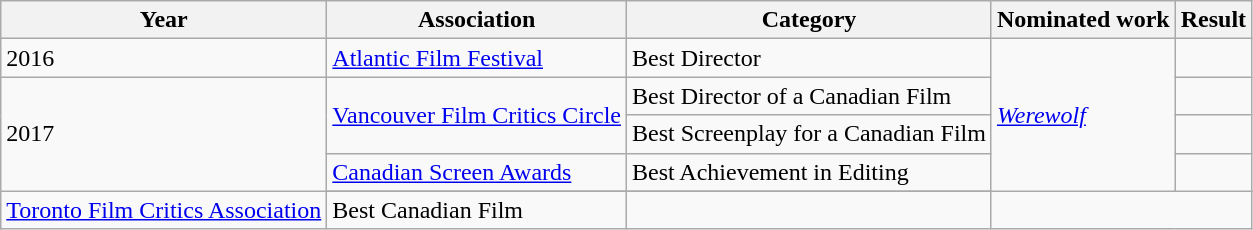<table class="wikitable sortable">
<tr>
<th>Year</th>
<th>Association</th>
<th>Category</th>
<th>Nominated work</th>
<th>Result</th>
</tr>
<tr>
<td rowspan="1">2016</td>
<td rowspan="1"><a href='#'>Atlantic Film Festival</a></td>
<td>Best Director</td>
<td rowspan="5"><em><a href='#'>Werewolf</a></em></td>
<td></td>
</tr>
<tr>
<td rowspan="4">2017</td>
<td rowspan="2"><a href='#'>Vancouver Film Critics Circle</a></td>
<td>Best Director of a Canadian Film</td>
<td></td>
</tr>
<tr>
<td>Best Screenplay for a Canadian Film</td>
<td></td>
</tr>
<tr>
<td rowspan="1"><a href='#'>Canadian Screen Awards</a></td>
<td>Best Achievement in Editing</td>
<td></td>
</tr>
<tr>
</tr>
<tr>
<td><a href='#'>Toronto Film Critics Association</a></td>
<td>Best Canadian Film</td>
<td></td>
</tr>
</table>
